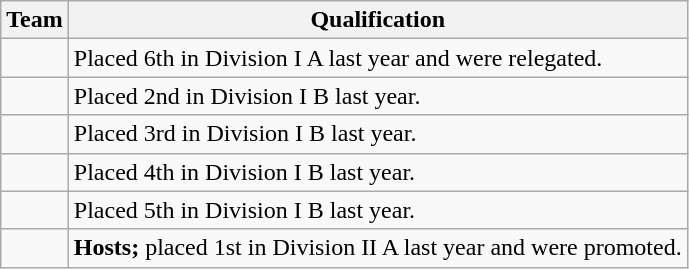<table class="wikitable">
<tr>
<th>Team</th>
<th>Qualification</th>
</tr>
<tr>
<td></td>
<td>Placed 6th in Division I A last year and were relegated.</td>
</tr>
<tr>
<td></td>
<td>Placed 2nd in Division I B last year.</td>
</tr>
<tr>
<td></td>
<td>Placed 3rd in Division I B last year.</td>
</tr>
<tr>
<td></td>
<td>Placed 4th in Division I B last year.</td>
</tr>
<tr>
<td></td>
<td>Placed 5th in Division I B last year.</td>
</tr>
<tr>
<td></td>
<td><strong>Hosts;</strong> placed 1st in Division II A last year and were promoted.</td>
</tr>
</table>
